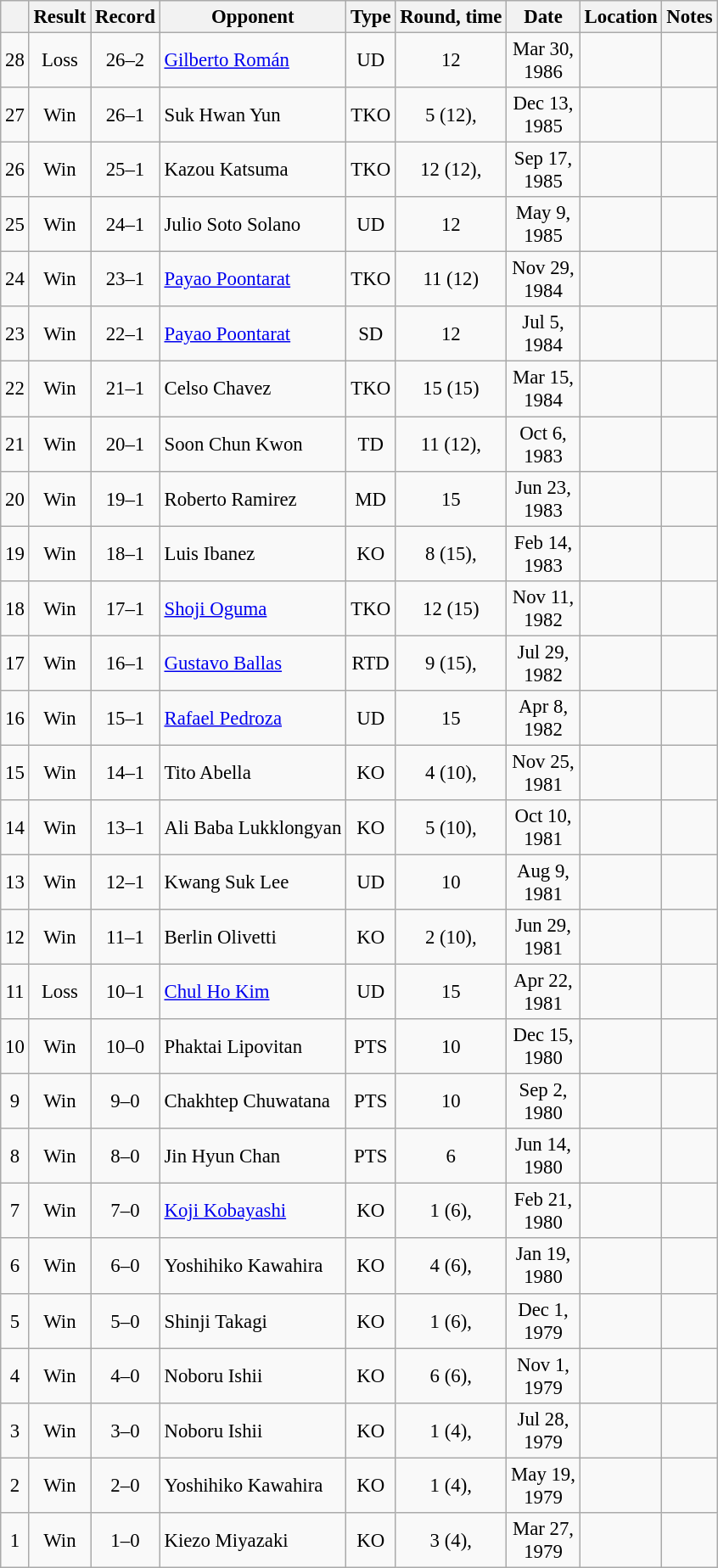<table class="wikitable" style="text-align:center; font-size:95%">
<tr>
<th></th>
<th>Result</th>
<th>Record</th>
<th>Opponent</th>
<th>Type</th>
<th>Round, time</th>
<th>Date</th>
<th>Location</th>
<th>Notes</th>
</tr>
<tr>
<td>28</td>
<td>Loss</td>
<td>26–2</td>
<td style="text-align:left;"><a href='#'>Gilberto Román</a></td>
<td>UD</td>
<td>12</td>
<td>Mar 30,<br>1986</td>
<td style="text-align:left;"></td>
<td style="text-align:left;"></td>
</tr>
<tr>
<td>27</td>
<td>Win</td>
<td>26–1</td>
<td style="text-align:left;">Suk Hwan Yun</td>
<td>TKO</td>
<td>5 (12), </td>
<td>Dec 13,<br>1985</td>
<td style="text-align:left;"></td>
<td style="text-align:left;"></td>
</tr>
<tr>
<td>26</td>
<td>Win</td>
<td>25–1</td>
<td style="text-align:left;">Kazou Katsuma</td>
<td>TKO</td>
<td>12 (12), </td>
<td>Sep 17,<br>1985</td>
<td style="text-align:left;"></td>
<td style="text-align:left;"></td>
</tr>
<tr>
<td>25</td>
<td>Win</td>
<td>24–1</td>
<td style="text-align:left;">Julio Soto Solano</td>
<td>UD</td>
<td>12</td>
<td>May 9,<br>1985</td>
<td style="text-align:left;"></td>
<td style="text-align:left;"></td>
</tr>
<tr>
<td>24</td>
<td>Win</td>
<td>23–1</td>
<td style="text-align:left;"><a href='#'>Payao Poontarat</a></td>
<td>TKO</td>
<td>11 (12) </td>
<td>Nov 29,<br>1984</td>
<td style="text-align:left;"></td>
<td style="text-align:left;"></td>
</tr>
<tr>
<td>23</td>
<td>Win</td>
<td>22–1</td>
<td style="text-align:left;"><a href='#'>Payao Poontarat</a></td>
<td>SD</td>
<td>12</td>
<td>Jul 5,<br>1984</td>
<td style="text-align:left;"></td>
<td style="text-align:left;"></td>
</tr>
<tr>
<td>22</td>
<td>Win</td>
<td>21–1</td>
<td style="text-align:left;">Celso Chavez</td>
<td>TKO</td>
<td>15 (15)</td>
<td>Mar 15,<br>1984</td>
<td style="text-align:left;"></td>
<td style="text-align:left;"></td>
</tr>
<tr>
<td>21</td>
<td>Win</td>
<td>20–1</td>
<td style="text-align:left;">Soon Chun Kwon</td>
<td>TD</td>
<td>11 (12), </td>
<td>Oct 6,<br>1983</td>
<td style="text-align:left;"></td>
<td style="text-align:left;"></td>
</tr>
<tr>
<td>20</td>
<td>Win</td>
<td>19–1</td>
<td style="text-align:left;">Roberto Ramirez</td>
<td>MD</td>
<td>15</td>
<td>Jun 23,<br>1983</td>
<td style="text-align:left;"></td>
<td style="text-align:left;"></td>
</tr>
<tr>
<td>19</td>
<td>Win</td>
<td>18–1</td>
<td style="text-align:left;">Luis Ibanez</td>
<td>KO</td>
<td>8 (15), </td>
<td>Feb 14,<br>1983</td>
<td style="text-align:left;"></td>
<td style="text-align:left;"></td>
</tr>
<tr>
<td>18</td>
<td>Win</td>
<td>17–1</td>
<td style="text-align:left;"><a href='#'>Shoji Oguma</a></td>
<td>TKO</td>
<td>12 (15)</td>
<td>Nov 11,<br>1982</td>
<td style="text-align:left;"></td>
<td style="text-align:left;"></td>
</tr>
<tr>
<td>17</td>
<td>Win</td>
<td>16–1</td>
<td style="text-align:left;"><a href='#'>Gustavo Ballas</a></td>
<td>RTD</td>
<td>9 (15), </td>
<td>Jul 29,<br>1982</td>
<td style="text-align:left;"></td>
<td style="text-align:left;"></td>
</tr>
<tr>
<td>16</td>
<td>Win</td>
<td>15–1</td>
<td style="text-align:left;"><a href='#'>Rafael Pedroza</a></td>
<td>UD</td>
<td>15</td>
<td>Apr 8,<br>1982</td>
<td style="text-align:left;"></td>
<td style="text-align:left;"></td>
</tr>
<tr>
<td>15</td>
<td>Win</td>
<td>14–1</td>
<td style="text-align:left;">Tito Abella</td>
<td>KO</td>
<td>4 (10), </td>
<td>Nov 25,<br>1981</td>
<td style="text-align:left;"></td>
<td></td>
</tr>
<tr>
<td>14</td>
<td>Win</td>
<td>13–1</td>
<td style="text-align:left;">Ali Baba Lukklongyan</td>
<td>KO</td>
<td>5 (10), </td>
<td>Oct 10,<br>1981</td>
<td style="text-align:left;"></td>
<td></td>
</tr>
<tr>
<td>13</td>
<td>Win</td>
<td>12–1</td>
<td style="text-align:left;">Kwang Suk Lee</td>
<td>UD</td>
<td>10</td>
<td>Aug 9,<br>1981</td>
<td style="text-align:left;"></td>
<td></td>
</tr>
<tr>
<td>12</td>
<td>Win</td>
<td>11–1</td>
<td style="text-align:left;">Berlin Olivetti</td>
<td>KO</td>
<td>2 (10), </td>
<td>Jun 29,<br>1981</td>
<td style="text-align:left;"></td>
<td></td>
</tr>
<tr>
<td>11</td>
<td>Loss</td>
<td>10–1</td>
<td style="text-align:left;"><a href='#'>Chul Ho Kim</a></td>
<td>UD</td>
<td>15</td>
<td>Apr 22,<br>1981</td>
<td style="text-align:left;"></td>
<td style="text-align:left;"></td>
</tr>
<tr>
<td>10</td>
<td>Win</td>
<td>10–0</td>
<td style="text-align:left;">Phaktai Lipovitan</td>
<td>PTS</td>
<td>10</td>
<td>Dec 15,<br>1980</td>
<td style="text-align:left;"></td>
<td></td>
</tr>
<tr>
<td>9</td>
<td>Win</td>
<td>9–0</td>
<td style="text-align:left;">Chakhtep Chuwatana</td>
<td>PTS</td>
<td>10</td>
<td>Sep 2,<br>1980</td>
<td style="text-align:left;"></td>
<td></td>
</tr>
<tr>
<td>8</td>
<td>Win</td>
<td>8–0</td>
<td style="text-align:left;">Jin Hyun Chan</td>
<td>PTS</td>
<td>6</td>
<td>Jun 14,<br>1980</td>
<td style="text-align:left;"></td>
<td></td>
</tr>
<tr>
<td>7</td>
<td>Win</td>
<td>7–0</td>
<td style="text-align:left;"><a href='#'>Koji Kobayashi</a></td>
<td>KO</td>
<td>1 (6), </td>
<td>Feb 21,<br>1980</td>
<td style="text-align:left;"></td>
<td></td>
</tr>
<tr>
<td>6</td>
<td>Win</td>
<td>6–0</td>
<td style="text-align:left;">Yoshihiko Kawahira</td>
<td>KO</td>
<td>4 (6), </td>
<td>Jan 19,<br>1980</td>
<td style="text-align:left;"></td>
<td></td>
</tr>
<tr>
<td>5</td>
<td>Win</td>
<td>5–0</td>
<td style="text-align:left;">Shinji Takagi</td>
<td>KO</td>
<td>1 (6), </td>
<td>Dec 1,<br>1979</td>
<td style="text-align:left;"></td>
<td></td>
</tr>
<tr>
<td>4</td>
<td>Win</td>
<td>4–0</td>
<td style="text-align:left;">Noboru Ishii</td>
<td>KO</td>
<td>6 (6), </td>
<td>Nov 1,<br>1979</td>
<td style="text-align:left;"></td>
<td></td>
</tr>
<tr>
<td>3</td>
<td>Win</td>
<td>3–0</td>
<td style="text-align:left;">Noboru Ishii</td>
<td>KO</td>
<td>1 (4), </td>
<td>Jul 28,<br>1979</td>
<td style="text-align:left;"></td>
<td></td>
</tr>
<tr>
<td>2</td>
<td>Win</td>
<td>2–0</td>
<td style="text-align:left;">Yoshihiko Kawahira</td>
<td>KO</td>
<td>1 (4), </td>
<td>May 19,<br>1979</td>
<td style="text-align:left;"></td>
<td></td>
</tr>
<tr>
<td>1</td>
<td>Win</td>
<td>1–0</td>
<td style="text-align:left;">Kiezo Miyazaki</td>
<td>KO</td>
<td>3 (4), </td>
<td>Mar 27,<br>1979</td>
<td style="text-align:left;"></td>
<td style="text-align:left;"></td>
</tr>
</table>
